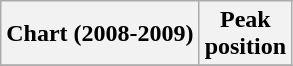<table class="wikitable plainrowheaders" style="text-align:center">
<tr>
<th scope="col">Chart (2008-2009)</th>
<th scope="col">Peak<br>position</th>
</tr>
<tr>
</tr>
</table>
